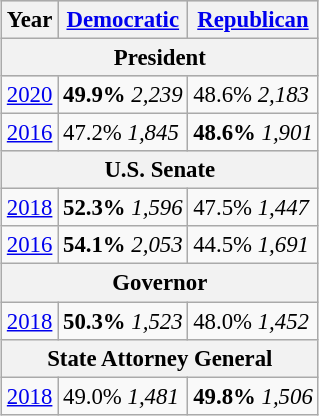<table class="wikitable"  style="margin:1em; font-size:95%;">
<tr style="background:lightgrey;">
<th>Year</th>
<th><a href='#'>Democratic</a></th>
<th><a href='#'>Republican</a></th>
</tr>
<tr style="background:lightgrey;">
<th colspan="3">President</th>
</tr>
<tr>
<td><a href='#'>2020</a></td>
<td><strong>49.9%</strong> <em>2,239</em></td>
<td>48.6% <em>2,183</em></td>
</tr>
<tr>
<td><a href='#'>2016</a></td>
<td>47.2% <em>1,845</em></td>
<td><strong>48.6%</strong> <em>1,901</em></td>
</tr>
<tr style="background:lightgrey;">
<th colspan="3">U.S. Senate</th>
</tr>
<tr>
<td><a href='#'>2018</a></td>
<td><strong>52.3%</strong> <em>1,596</em></td>
<td>47.5% <em>1,447</em></td>
</tr>
<tr>
<td><a href='#'>2016</a></td>
<td><strong>54.1%</strong> <em>2,053</em></td>
<td>44.5% <em>1,691</em></td>
</tr>
<tr>
<th colspan="3">Governor</th>
</tr>
<tr>
<td><a href='#'>2018</a></td>
<td><strong>50.3%</strong> <em>1,523</em></td>
<td>48.0% <em>1,452</em></td>
</tr>
<tr>
<th colspan="3">State Attorney General</th>
</tr>
<tr>
<td><a href='#'>2018</a></td>
<td>49.0% <em>1,481</em></td>
<td><strong>49.8%</strong> <em>1,506</em></td>
</tr>
</table>
